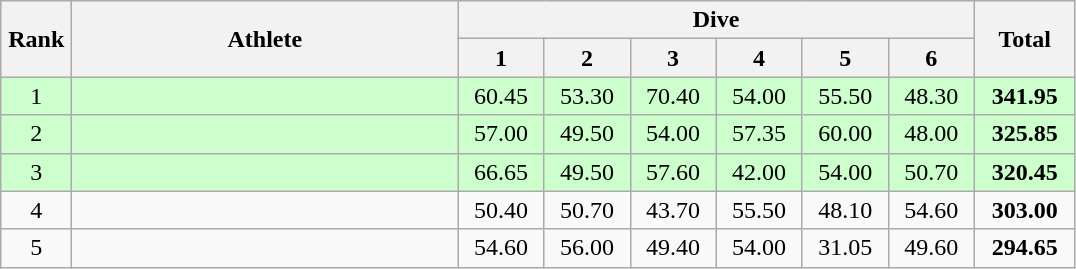<table class="wikitable" style="text-align:center">
<tr>
<th rowspan="2" width="40">Rank</th>
<th rowspan="2" width="250">Athlete</th>
<th colspan="6">Dive</th>
<th rowspan="2" width="60">Total</th>
</tr>
<tr>
<th width="50">1</th>
<th width="50">2</th>
<th width="50">3</th>
<th width="50">4</th>
<th width="50">5</th>
<th width="50">6</th>
</tr>
<tr bgcolor="ccffcc">
<td>1</td>
<td align="left"></td>
<td>60.45</td>
<td>53.30</td>
<td>70.40</td>
<td>54.00</td>
<td>55.50</td>
<td>48.30</td>
<td><strong>341.95</strong></td>
</tr>
<tr bgcolor="ccffcc">
<td>2</td>
<td align="left"></td>
<td>57.00</td>
<td>49.50</td>
<td>54.00</td>
<td>57.35</td>
<td>60.00</td>
<td>48.00</td>
<td><strong>325.85</strong></td>
</tr>
<tr bgcolor="ccffcc">
<td>3</td>
<td align="left"></td>
<td>66.65</td>
<td>49.50</td>
<td>57.60</td>
<td>42.00</td>
<td>54.00</td>
<td>50.70</td>
<td><strong>320.45</strong></td>
</tr>
<tr>
<td>4</td>
<td align="left"></td>
<td>50.40</td>
<td>50.70</td>
<td>43.70</td>
<td>55.50</td>
<td>48.10</td>
<td>54.60</td>
<td><strong>303.00</strong></td>
</tr>
<tr>
<td>5</td>
<td align="left"></td>
<td>54.60</td>
<td>56.00</td>
<td>49.40</td>
<td>54.00</td>
<td>31.05</td>
<td>49.60</td>
<td><strong>294.65</strong></td>
</tr>
</table>
